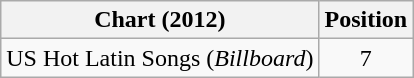<table class="wikitable plainrowheaders">
<tr>
<th>Chart (2012)</th>
<th>Position</th>
</tr>
<tr>
<td>US Hot Latin Songs (<em>Billboard</em>)</td>
<td align="center">7</td>
</tr>
</table>
